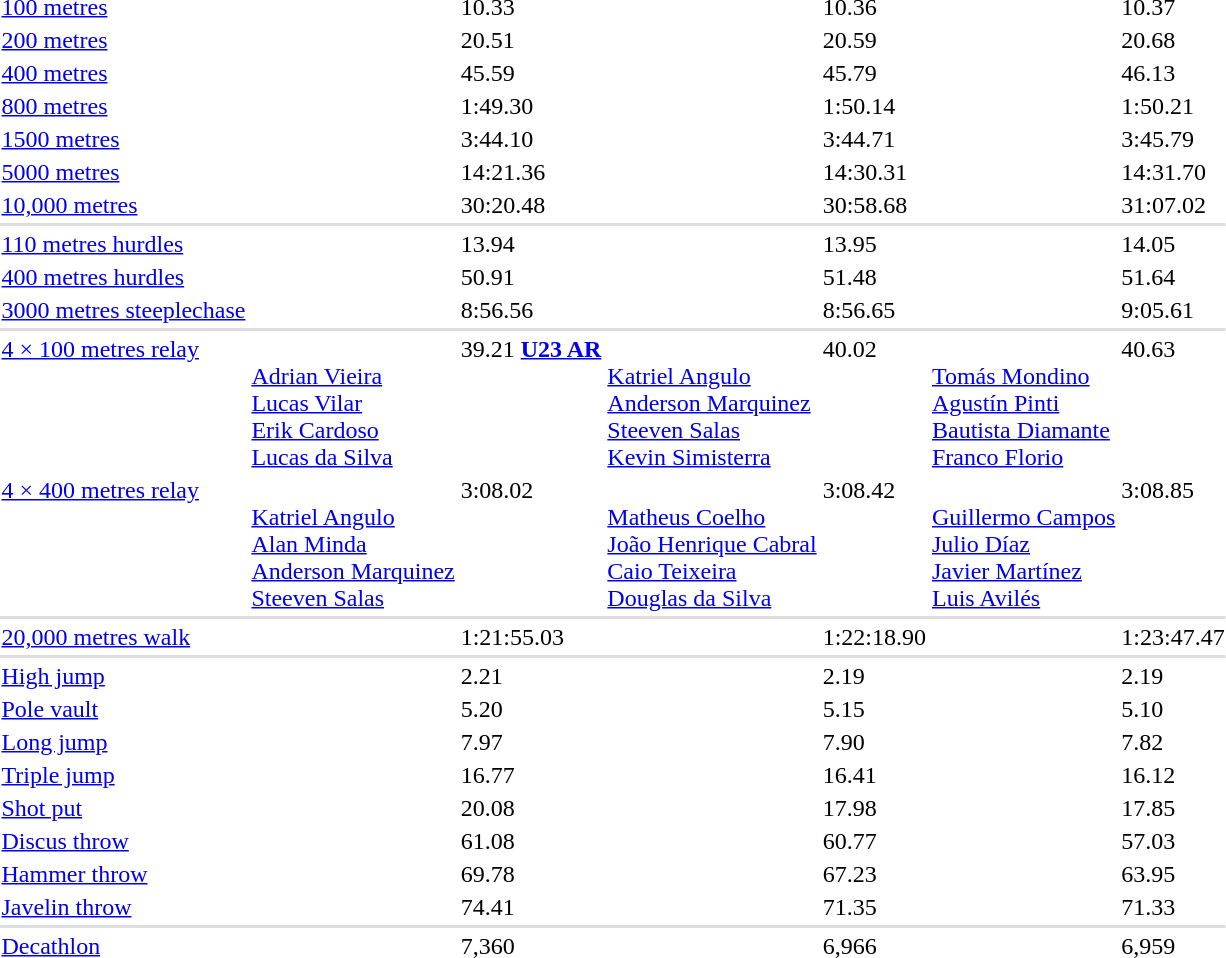<table>
<tr>
<td><a href='#'>100 metres</a></td>
<td></td>
<td>10.33</td>
<td></td>
<td>10.36</td>
<td></td>
<td>10.37</td>
</tr>
<tr>
<td><a href='#'>200 metres</a></td>
<td></td>
<td>20.51</td>
<td></td>
<td>20.59</td>
<td></td>
<td>20.68</td>
</tr>
<tr>
<td><a href='#'>400 metres</a></td>
<td></td>
<td>45.59</td>
<td></td>
<td>45.79</td>
<td></td>
<td>46.13</td>
</tr>
<tr>
<td><a href='#'>800 metres</a></td>
<td></td>
<td>1:49.30</td>
<td></td>
<td>1:50.14</td>
<td></td>
<td>1:50.21</td>
</tr>
<tr>
<td><a href='#'>1500 metres</a></td>
<td></td>
<td>3:44.10</td>
<td></td>
<td>3:44.71</td>
<td></td>
<td>3:45.79</td>
</tr>
<tr>
<td><a href='#'>5000 metres</a></td>
<td></td>
<td>14:21.36</td>
<td></td>
<td>14:30.31</td>
<td></td>
<td>14:31.70</td>
</tr>
<tr>
<td><a href='#'>10,000 metres</a></td>
<td></td>
<td>30:20.48</td>
<td></td>
<td>30:58.68</td>
<td></td>
<td>31:07.02</td>
</tr>
<tr bgcolor=#DDDDDD>
<td colspan=7></td>
</tr>
<tr>
<td><a href='#'>110 metres hurdles</a></td>
<td></td>
<td>13.94</td>
<td></td>
<td>13.95</td>
<td></td>
<td>14.05</td>
</tr>
<tr>
<td><a href='#'>400 metres hurdles</a></td>
<td></td>
<td>50.91</td>
<td></td>
<td>51.48</td>
<td></td>
<td>51.64</td>
</tr>
<tr>
<td><a href='#'>3000 metres steeplechase</a></td>
<td></td>
<td>8:56.56</td>
<td></td>
<td>8:56.65</td>
<td></td>
<td>9:05.61</td>
</tr>
<tr bgcolor=#DDDDDD>
<td colspan=7></td>
</tr>
<tr valign="top">
<td><a href='#'>4 × 100 metres relay</a></td>
<td><br><a href='#'>Adrian Vieira</a><br><a href='#'>Lucas Vilar</a><br><a href='#'>Erik Cardoso</a><br><a href='#'>Lucas da Silva</a></td>
<td>39.21 <strong><a href='#'>U23 AR</a></strong></td>
<td><br><a href='#'>Katriel Angulo</a><br><a href='#'>Anderson Marquinez</a><br><a href='#'>Steeven Salas</a><br><a href='#'>Kevin Simisterra</a></td>
<td>40.02</td>
<td><br><a href='#'>Tomás Mondino</a><br><a href='#'>Agustín Pinti</a><br><a href='#'>Bautista Diamante</a><br><a href='#'>Franco Florio</a></td>
<td>40.63</td>
</tr>
<tr valign="top">
<td><a href='#'>4 × 400 metres relay</a></td>
<td><br><a href='#'>Katriel Angulo</a><br><a href='#'>Alan Minda</a><br><a href='#'>Anderson Marquinez</a><br><a href='#'>Steeven Salas</a></td>
<td>3:08.02</td>
<td><br><a href='#'>Matheus Coelho</a><br><a href='#'>João Henrique Cabral</a><br><a href='#'>Caio Teixeira</a><br><a href='#'>Douglas da Silva</a></td>
<td>3:08.42</td>
<td><br><a href='#'>Guillermo Campos</a><br><a href='#'>Julio Díaz</a><br><a href='#'>Javier Martínez</a><br><a href='#'>Luis Avilés</a></td>
<td>3:08.85</td>
</tr>
<tr bgcolor=#DDDDDD>
<td colspan=7></td>
</tr>
<tr>
<td><a href='#'>20,000 metres walk</a></td>
<td></td>
<td>1:21:55.03</td>
<td></td>
<td>1:22:18.90</td>
<td></td>
<td>1:23:47.47</td>
</tr>
<tr bgcolor=#DDDDDD>
<td colspan=7></td>
</tr>
<tr>
<td><a href='#'>High jump</a></td>
<td></td>
<td>2.21</td>
<td></td>
<td>2.19</td>
<td></td>
<td>2.19</td>
</tr>
<tr>
<td><a href='#'>Pole vault</a></td>
<td></td>
<td>5.20</td>
<td></td>
<td>5.15</td>
<td></td>
<td>5.10</td>
</tr>
<tr>
<td><a href='#'>Long jump</a></td>
<td></td>
<td>7.97</td>
<td></td>
<td>7.90</td>
<td></td>
<td>7.82</td>
</tr>
<tr>
<td><a href='#'>Triple jump</a></td>
<td></td>
<td>16.77</td>
<td></td>
<td>16.41</td>
<td></td>
<td>16.12</td>
</tr>
<tr>
<td><a href='#'>Shot put</a></td>
<td></td>
<td>20.08</td>
<td></td>
<td>17.98</td>
<td></td>
<td>17.85</td>
</tr>
<tr>
<td><a href='#'>Discus throw</a></td>
<td></td>
<td>61.08</td>
<td></td>
<td>60.77</td>
<td></td>
<td>57.03</td>
</tr>
<tr>
<td><a href='#'>Hammer throw</a></td>
<td></td>
<td>69.78</td>
<td></td>
<td>67.23</td>
<td></td>
<td>63.95</td>
</tr>
<tr>
<td><a href='#'>Javelin throw</a></td>
<td></td>
<td>74.41</td>
<td></td>
<td>71.35</td>
<td></td>
<td>71.33</td>
</tr>
<tr bgcolor=#DDDDDD>
<td colspan=7></td>
</tr>
<tr>
<td><a href='#'>Decathlon</a></td>
<td></td>
<td>7,360</td>
<td></td>
<td>6,966</td>
<td></td>
<td>6,959</td>
</tr>
</table>
